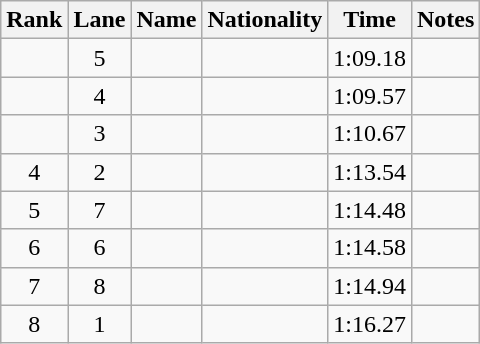<table class="wikitable sortable" style="text-align:center">
<tr>
<th>Rank</th>
<th>Lane</th>
<th>Name</th>
<th>Nationality</th>
<th>Time</th>
<th>Notes</th>
</tr>
<tr>
<td></td>
<td>5</td>
<td align=left></td>
<td align=left></td>
<td>1:09.18</td>
<td><strong></strong></td>
</tr>
<tr>
<td></td>
<td>4</td>
<td align=left></td>
<td align=left></td>
<td>1:09.57</td>
<td></td>
</tr>
<tr>
<td></td>
<td>3</td>
<td align=left></td>
<td align=left></td>
<td>1:10.67</td>
<td></td>
</tr>
<tr>
<td>4</td>
<td>2</td>
<td align=left></td>
<td align=left></td>
<td>1:13.54</td>
<td></td>
</tr>
<tr>
<td>5</td>
<td>7</td>
<td align=left></td>
<td align=left></td>
<td>1:14.48</td>
<td></td>
</tr>
<tr>
<td>6</td>
<td>6</td>
<td align=left></td>
<td align=left></td>
<td>1:14.58</td>
<td></td>
</tr>
<tr>
<td>7</td>
<td>8</td>
<td align=left></td>
<td align=left></td>
<td>1:14.94</td>
<td></td>
</tr>
<tr>
<td>8</td>
<td>1</td>
<td align=left></td>
<td align=left></td>
<td>1:16.27</td>
<td></td>
</tr>
</table>
